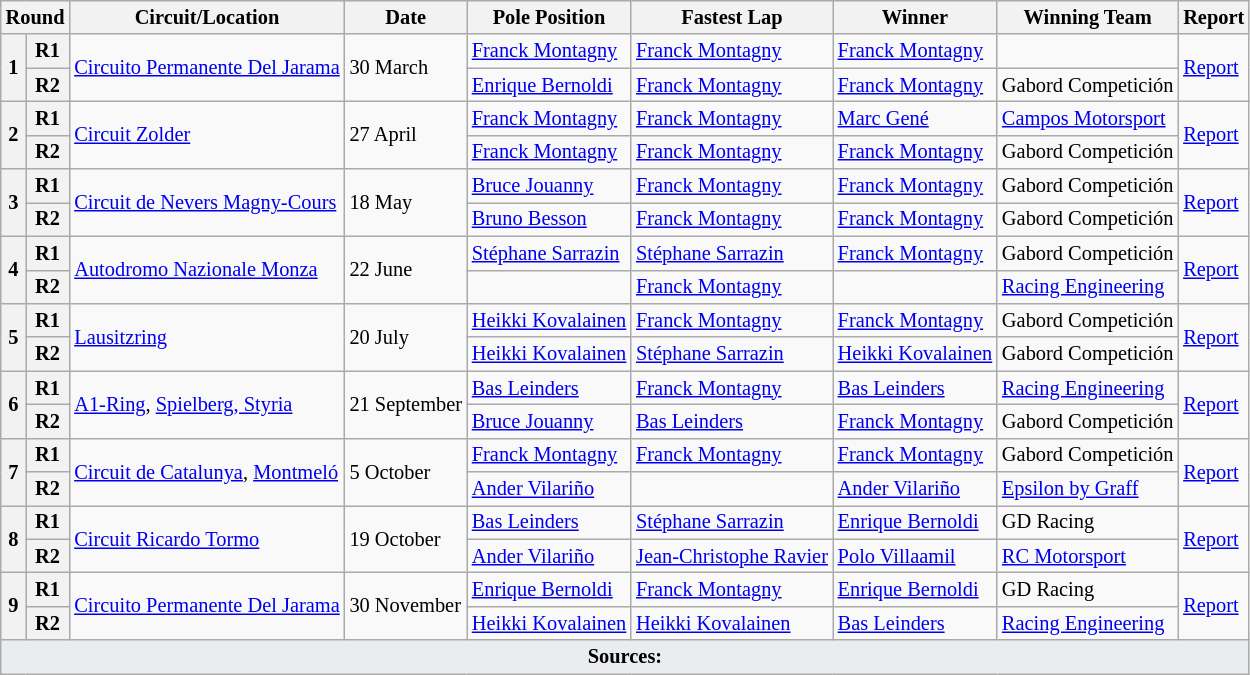<table class="wikitable" style="font-size: 85%">
<tr>
<th colspan=2>Round</th>
<th>Circuit/Location</th>
<th>Date</th>
<th>Pole Position</th>
<th>Fastest Lap</th>
<th>Winner</th>
<th>Winning Team</th>
<th>Report</th>
</tr>
<tr>
<th rowspan=2>1</th>
<th>R1</th>
<td rowspan=2> <a href='#'>Circuito Permanente Del Jarama</a></td>
<td rowspan=2>30 March</td>
<td> <a href='#'>Franck Montagny</a></td>
<td> <a href='#'>Franck Montagny</a></td>
<td> <a href='#'>Franck Montagny</a></td>
<td></td>
<td rowspan=2><a href='#'>Report</a></td>
</tr>
<tr>
<th>R2</th>
<td> <a href='#'>Enrique Bernoldi</a></td>
<td> <a href='#'>Franck Montagny</a></td>
<td> <a href='#'>Franck Montagny</a></td>
<td> Gabord Competición</td>
</tr>
<tr>
<th rowspan=2>2</th>
<th>R1</th>
<td rowspan=2> <a href='#'>Circuit Zolder</a></td>
<td rowspan=2>27 April</td>
<td> <a href='#'>Franck Montagny</a></td>
<td> <a href='#'>Franck Montagny</a></td>
<td> <a href='#'>Marc Gené</a></td>
<td> <a href='#'>Campos Motorsport</a></td>
<td rowspan=2><a href='#'>Report</a></td>
</tr>
<tr>
<th>R2</th>
<td> <a href='#'>Franck Montagny</a></td>
<td> <a href='#'>Franck Montagny</a></td>
<td> <a href='#'>Franck Montagny</a></td>
<td> Gabord Competición</td>
</tr>
<tr>
<th rowspan=2>3</th>
<th>R1</th>
<td rowspan=2 nowrap> <a href='#'>Circuit de Nevers Magny-Cours</a></td>
<td rowspan=2>18 May</td>
<td> <a href='#'>Bruce Jouanny</a></td>
<td> <a href='#'>Franck Montagny</a></td>
<td> <a href='#'>Franck Montagny</a></td>
<td> Gabord Competición</td>
<td rowspan=2><a href='#'>Report</a></td>
</tr>
<tr>
<th>R2</th>
<td> <a href='#'>Bruno Besson</a></td>
<td> <a href='#'>Franck Montagny</a></td>
<td> <a href='#'>Franck Montagny</a></td>
<td> Gabord Competición</td>
</tr>
<tr>
<th rowspan=2>4</th>
<th>R1</th>
<td rowspan=2> <a href='#'>Autodromo Nazionale Monza</a></td>
<td rowspan=2>22 June</td>
<td> <a href='#'>Stéphane Sarrazin</a></td>
<td> <a href='#'>Stéphane Sarrazin</a></td>
<td> <a href='#'>Franck Montagny</a></td>
<td> Gabord Competición</td>
<td rowspan=2><a href='#'>Report</a></td>
</tr>
<tr>
<th>R2</th>
<td></td>
<td> <a href='#'>Franck Montagny</a></td>
<td></td>
<td> <a href='#'>Racing Engineering</a></td>
</tr>
<tr>
<th rowspan=2>5</th>
<th>R1</th>
<td rowspan=2> <a href='#'>Lausitzring</a></td>
<td rowspan=2>20 July</td>
<td> <a href='#'>Heikki Kovalainen</a></td>
<td> <a href='#'>Franck Montagny</a></td>
<td> <a href='#'>Franck Montagny</a></td>
<td> Gabord Competición</td>
<td rowspan=2><a href='#'>Report</a></td>
</tr>
<tr>
<th>R2</th>
<td> <a href='#'>Heikki Kovalainen</a></td>
<td> <a href='#'>Stéphane Sarrazin</a></td>
<td> <a href='#'>Heikki Kovalainen</a></td>
<td> Gabord Competición</td>
</tr>
<tr>
<th rowspan=2>6</th>
<th>R1</th>
<td rowspan=2> <a href='#'>A1-Ring</a>, <a href='#'>Spielberg, Styria</a></td>
<td rowspan=2 nowrap>21 September</td>
<td> <a href='#'>Bas Leinders</a></td>
<td> <a href='#'>Franck Montagny</a></td>
<td> <a href='#'>Bas Leinders</a></td>
<td> <a href='#'>Racing Engineering</a></td>
<td rowspan=2><a href='#'>Report</a></td>
</tr>
<tr>
<th>R2</th>
<td> <a href='#'>Bruce Jouanny</a></td>
<td> <a href='#'>Bas Leinders</a></td>
<td> <a href='#'>Franck Montagny</a></td>
<td> Gabord Competición</td>
</tr>
<tr>
<th rowspan=2>7</th>
<th>R1</th>
<td rowspan=2 nowrap> <a href='#'>Circuit de Catalunya</a>, <a href='#'>Montmeló</a></td>
<td rowspan=2>5 October</td>
<td> <a href='#'>Franck Montagny</a></td>
<td> <a href='#'>Franck Montagny</a></td>
<td> <a href='#'>Franck Montagny</a></td>
<td> Gabord Competición</td>
<td rowspan=2><a href='#'>Report</a></td>
</tr>
<tr>
<th>R2</th>
<td> <a href='#'>Ander Vilariño</a></td>
<td></td>
<td> <a href='#'>Ander Vilariño</a></td>
<td> <a href='#'>Epsilon by Graff</a></td>
</tr>
<tr>
<th rowspan=2>8</th>
<th>R1</th>
<td rowspan=2> <a href='#'>Circuit Ricardo Tormo</a></td>
<td rowspan=2>19 October</td>
<td> <a href='#'>Bas Leinders</a></td>
<td> <a href='#'>Stéphane Sarrazin</a></td>
<td> <a href='#'>Enrique Bernoldi</a></td>
<td> GD Racing</td>
<td rowspan=2><a href='#'>Report</a></td>
</tr>
<tr>
<th>R2</th>
<td> <a href='#'>Ander Vilariño</a></td>
<td> <a href='#'>Jean-Christophe Ravier</a></td>
<td> <a href='#'>Polo Villaamil</a></td>
<td> <a href='#'>RC Motorsport</a></td>
</tr>
<tr>
<th rowspan=2>9</th>
<th>R1</th>
<td rowspan=2 nowrap> <a href='#'>Circuito Permanente Del Jarama</a></td>
<td rowspan=2>30 November</td>
<td> <a href='#'>Enrique Bernoldi</a></td>
<td> <a href='#'>Franck Montagny</a></td>
<td> <a href='#'>Enrique Bernoldi</a></td>
<td> GD Racing</td>
<td rowspan=2><a href='#'>Report</a></td>
</tr>
<tr>
<th>R2</th>
<td> <a href='#'>Heikki Kovalainen</a></td>
<td> <a href='#'>Heikki Kovalainen</a></td>
<td> <a href='#'>Bas Leinders</a></td>
<td> <a href='#'>Racing Engineering</a></td>
</tr>
<tr class="sortbottom">
<td colspan="9" style="background-color:#EAECF0;text-align:center"><strong>Sources:</strong></td>
</tr>
</table>
